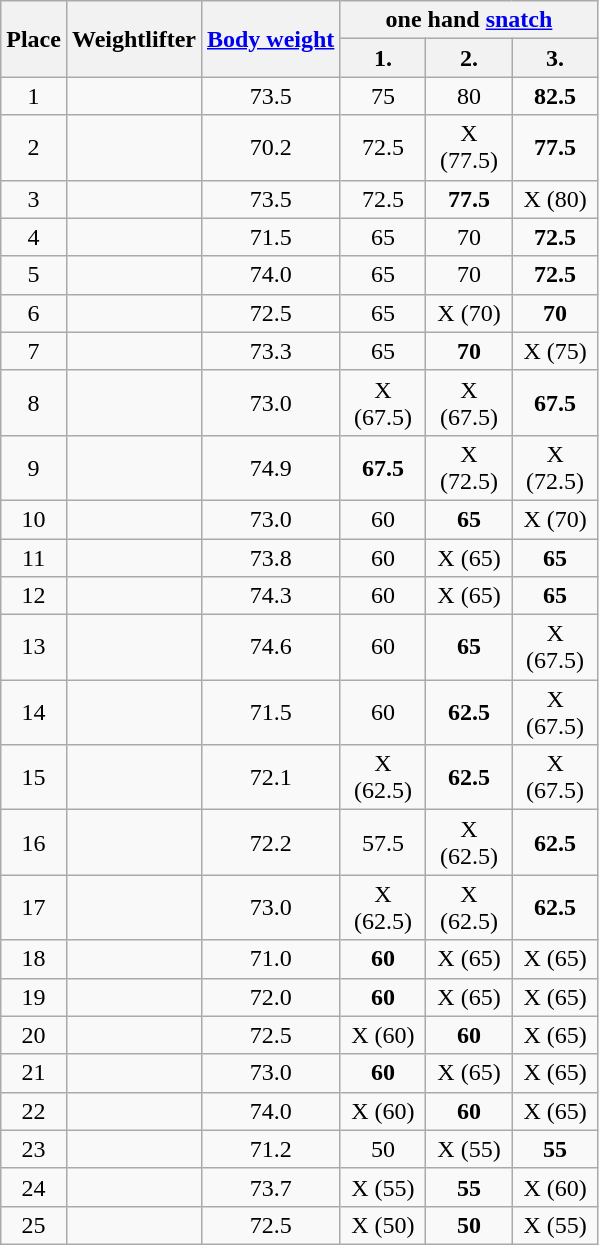<table class=wikitable style="text-align:center">
<tr>
<th rowspan=2>Place</th>
<th rowspan=2>Weightlifter</th>
<th rowspan=2><a href='#'>Body weight</a></th>
<th colspan=3>one hand <a href='#'>snatch</a></th>
</tr>
<tr>
<th align=center width=50>1.</th>
<th align=center width=50>2.</th>
<th align=center width=50>3.</th>
</tr>
<tr>
<td>1</td>
<td align=left></td>
<td>73.5</td>
<td>75</td>
<td>80</td>
<td><strong>82.5</strong></td>
</tr>
<tr>
<td>2</td>
<td align=left></td>
<td>70.2</td>
<td>72.5</td>
<td>X (77.5)</td>
<td><strong>77.5</strong></td>
</tr>
<tr>
<td>3</td>
<td align=left></td>
<td>73.5</td>
<td>72.5</td>
<td><strong>77.5</strong></td>
<td>X (80)</td>
</tr>
<tr>
<td>4</td>
<td align=left></td>
<td>71.5</td>
<td>65</td>
<td>70</td>
<td><strong>72.5</strong></td>
</tr>
<tr>
<td>5</td>
<td align=left></td>
<td>74.0</td>
<td>65</td>
<td>70</td>
<td><strong>72.5</strong></td>
</tr>
<tr>
<td>6</td>
<td align=left></td>
<td>72.5</td>
<td>65</td>
<td>X (70)</td>
<td><strong>70</strong></td>
</tr>
<tr>
<td>7</td>
<td align=left></td>
<td>73.3</td>
<td>65</td>
<td><strong>70</strong></td>
<td>X (75)</td>
</tr>
<tr>
<td>8</td>
<td align=left></td>
<td>73.0</td>
<td>X (67.5)</td>
<td>X (67.5)</td>
<td><strong>67.5</strong></td>
</tr>
<tr>
<td>9</td>
<td align=left></td>
<td>74.9</td>
<td><strong>67.5</strong></td>
<td>X (72.5)</td>
<td>X (72.5)</td>
</tr>
<tr>
<td>10</td>
<td align=left></td>
<td>73.0</td>
<td>60</td>
<td><strong>65</strong></td>
<td>X (70)</td>
</tr>
<tr>
<td>11</td>
<td align=left></td>
<td>73.8</td>
<td>60</td>
<td>X (65)</td>
<td><strong>65</strong></td>
</tr>
<tr>
<td>12</td>
<td align=left></td>
<td>74.3</td>
<td>60</td>
<td>X (65)</td>
<td><strong>65</strong></td>
</tr>
<tr>
<td>13</td>
<td align=left></td>
<td>74.6</td>
<td>60</td>
<td><strong>65</strong></td>
<td>X (67.5)</td>
</tr>
<tr>
<td>14</td>
<td align=left></td>
<td>71.5</td>
<td>60</td>
<td><strong>62.5</strong></td>
<td>X (67.5)</td>
</tr>
<tr>
<td>15</td>
<td align=left></td>
<td>72.1</td>
<td>X (62.5)</td>
<td><strong>62.5</strong></td>
<td>X (67.5)</td>
</tr>
<tr>
<td>16</td>
<td align=left></td>
<td>72.2</td>
<td>57.5</td>
<td>X (62.5)</td>
<td><strong>62.5</strong></td>
</tr>
<tr>
<td>17</td>
<td align=left></td>
<td>73.0</td>
<td>X (62.5)</td>
<td>X (62.5)</td>
<td><strong>62.5</strong></td>
</tr>
<tr>
<td>18</td>
<td align=left></td>
<td>71.0</td>
<td><strong>60</strong></td>
<td>X (65)</td>
<td>X (65)</td>
</tr>
<tr>
<td>19</td>
<td align=left></td>
<td>72.0</td>
<td><strong>60</strong></td>
<td>X (65)</td>
<td>X (65)</td>
</tr>
<tr>
<td>20</td>
<td align=left></td>
<td>72.5</td>
<td>X (60)</td>
<td><strong>60</strong></td>
<td>X (65)</td>
</tr>
<tr>
<td>21</td>
<td align=left></td>
<td>73.0</td>
<td><strong>60</strong></td>
<td>X (65)</td>
<td>X (65)</td>
</tr>
<tr>
<td>22</td>
<td align=left></td>
<td>74.0</td>
<td>X (60)</td>
<td><strong>60</strong></td>
<td>X (65)</td>
</tr>
<tr>
<td>23</td>
<td align=left></td>
<td>71.2</td>
<td>50</td>
<td>X (55)</td>
<td><strong>55</strong></td>
</tr>
<tr>
<td>24</td>
<td align=left></td>
<td>73.7</td>
<td>X (55)</td>
<td><strong>55</strong></td>
<td>X (60)</td>
</tr>
<tr>
<td>25</td>
<td align=left></td>
<td>72.5</td>
<td>X (50)</td>
<td><strong>50</strong></td>
<td>X (55)</td>
</tr>
</table>
